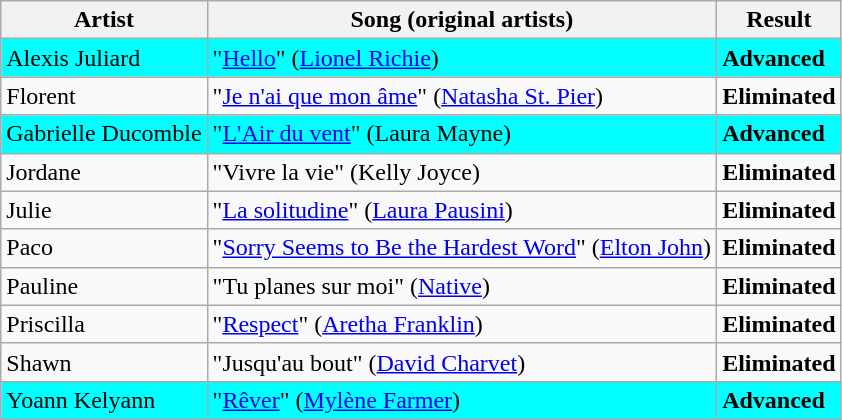<table class=wikitable>
<tr>
<th>Artist</th>
<th>Song (original artists)</th>
<th>Result</th>
</tr>
<tr style="background:cyan;">
<td>Alexis Juliard</td>
<td>"<a href='#'>Hello</a>" (<a href='#'>Lionel Richie</a>)</td>
<td><strong>Advanced</strong></td>
</tr>
<tr>
<td>Florent</td>
<td>"<a href='#'>Je n'ai que mon âme</a>" (<a href='#'>Natasha St. Pier</a>)</td>
<td><strong>Eliminated</strong></td>
</tr>
<tr style="background:cyan;">
<td>Gabrielle Ducomble</td>
<td>"<a href='#'>L'Air du vent</a>" (Laura Mayne)</td>
<td><strong>Advanced</strong></td>
</tr>
<tr>
<td>Jordane</td>
<td>"Vivre la vie" (Kelly Joyce)</td>
<td><strong>Eliminated</strong></td>
</tr>
<tr>
<td>Julie</td>
<td>"<a href='#'>La solitudine</a>" (<a href='#'>Laura Pausini</a>)</td>
<td><strong>Eliminated</strong></td>
</tr>
<tr>
<td>Paco</td>
<td>"<a href='#'>Sorry Seems to Be the Hardest Word</a>" (<a href='#'>Elton John</a>)</td>
<td><strong>Eliminated</strong></td>
</tr>
<tr>
<td>Pauline</td>
<td>"Tu planes sur moi" (<a href='#'>Native</a>)</td>
<td><strong>Eliminated</strong></td>
</tr>
<tr>
<td>Priscilla</td>
<td>"<a href='#'>Respect</a>" (<a href='#'>Aretha Franklin</a>)</td>
<td><strong>Eliminated</strong></td>
</tr>
<tr>
<td>Shawn</td>
<td>"Jusqu'au bout" (<a href='#'>David Charvet</a>)</td>
<td><strong>Eliminated</strong></td>
</tr>
<tr style="background:cyan;">
<td>Yoann Kelyann</td>
<td>"<a href='#'>Rêver</a>" (<a href='#'>Mylène Farmer</a>)</td>
<td><strong>Advanced</strong></td>
</tr>
</table>
